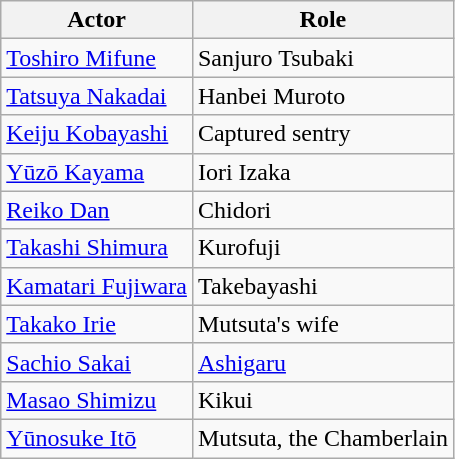<table class="wikitable">
<tr>
<th>Actor</th>
<th>Role</th>
</tr>
<tr>
<td><a href='#'>Toshiro Mifune</a></td>
<td>Sanjuro Tsubaki</td>
</tr>
<tr>
<td><a href='#'>Tatsuya Nakadai</a></td>
<td>Hanbei Muroto</td>
</tr>
<tr>
<td><a href='#'>Keiju Kobayashi</a></td>
<td>Captured sentry</td>
</tr>
<tr>
<td><a href='#'>Yūzō Kayama</a></td>
<td>Iori Izaka</td>
</tr>
<tr>
<td><a href='#'>Reiko Dan</a></td>
<td>Chidori</td>
</tr>
<tr>
<td><a href='#'>Takashi Shimura</a></td>
<td>Kurofuji</td>
</tr>
<tr>
<td><a href='#'>Kamatari Fujiwara</a></td>
<td>Takebayashi</td>
</tr>
<tr>
<td><a href='#'>Takako Irie</a></td>
<td>Mutsuta's wife</td>
</tr>
<tr>
<td><a href='#'>Sachio Sakai</a></td>
<td><a href='#'>Ashigaru</a></td>
</tr>
<tr>
<td><a href='#'>Masao Shimizu</a></td>
<td>Kikui</td>
</tr>
<tr>
<td><a href='#'>Yūnosuke Itō</a></td>
<td>Mutsuta, the Chamberlain</td>
</tr>
</table>
